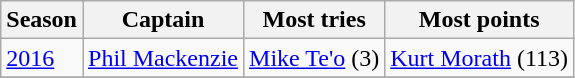<table class="wikitable">
<tr>
<th>Season</th>
<th>Captain</th>
<th>Most tries</th>
<th>Most points</th>
</tr>
<tr>
<td><a href='#'>2016</a></td>
<td><a href='#'>Phil Mackenzie</a></td>
<td><a href='#'>Mike Te'o</a> (3)</td>
<td><a href='#'>Kurt Morath</a> (113)</td>
</tr>
<tr>
</tr>
</table>
